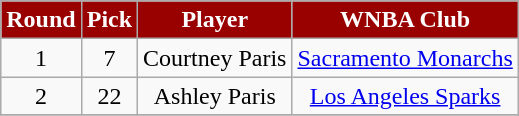<table class="wikitable" style="text-align:center">
<tr>
<th style="background:#990000;color:#FFFFFF;">Round</th>
<th style="background:#990000;color:#FFFFFF;">Pick</th>
<th style="background:#990000;color:#FFFFFF;">Player</th>
<th style="background:#990000;color:#FFFFFF;">WNBA Club</th>
</tr>
<tr>
<td>1</td>
<td>7</td>
<td>Courtney Paris</td>
<td><a href='#'>Sacramento Monarchs</a></td>
</tr>
<tr>
<td>2</td>
<td>22</td>
<td>Ashley Paris</td>
<td><a href='#'>Los Angeles Sparks</a></td>
</tr>
<tr>
</tr>
</table>
